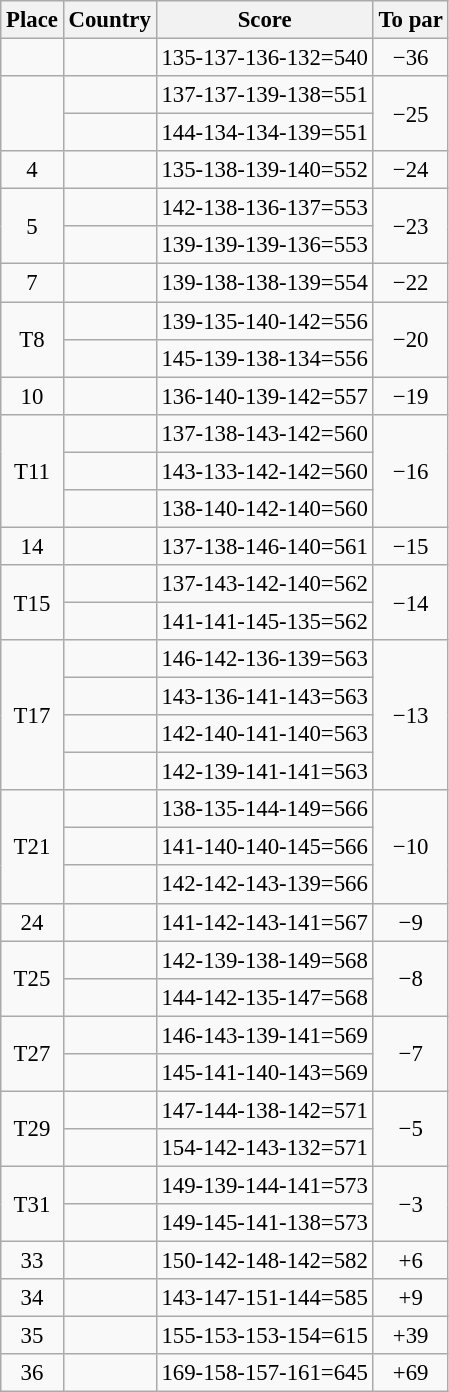<table class="wikitable" style="font-size:95%;">
<tr>
<th>Place</th>
<th>Country</th>
<th>Score</th>
<th>To par</th>
</tr>
<tr>
<td align=center></td>
<td></td>
<td>135-137-136-132=540</td>
<td align=center>−36</td>
</tr>
<tr>
<td rowspan=2 align=center></td>
<td></td>
<td>137-137-139-138=551</td>
<td rowspan=2 align=center>−25</td>
</tr>
<tr>
<td></td>
<td>144-134-134-139=551</td>
</tr>
<tr>
<td align=center>4</td>
<td></td>
<td>135-138-139-140=552</td>
<td align=center>−24</td>
</tr>
<tr>
<td rowspan=2 align=center>5</td>
<td></td>
<td>142-138-136-137=553</td>
<td rowspan=2 align=center>−23</td>
</tr>
<tr>
<td></td>
<td>139-139-139-136=553</td>
</tr>
<tr>
<td align=center>7</td>
<td></td>
<td>139-138-138-139=554</td>
<td align=center>−22</td>
</tr>
<tr>
<td rowspan=2 align=center>T8</td>
<td></td>
<td>139-135-140-142=556</td>
<td rowspan=2 align=center>−20</td>
</tr>
<tr>
<td></td>
<td>145-139-138-134=556</td>
</tr>
<tr>
<td align=center>10</td>
<td></td>
<td>136-140-139-142=557</td>
<td align=center>−19</td>
</tr>
<tr>
<td rowspan=3 align=center>T11</td>
<td></td>
<td>137-138-143-142=560</td>
<td rowspan=3 align=center>−16</td>
</tr>
<tr>
<td></td>
<td>143-133-142-142=560</td>
</tr>
<tr>
<td></td>
<td>138-140-142-140=560</td>
</tr>
<tr>
<td align=center>14</td>
<td></td>
<td>137-138-146-140=561</td>
<td align=center>−15</td>
</tr>
<tr>
<td rowspan=2 align=center>T15</td>
<td></td>
<td>137-143-142-140=562</td>
<td rowspan=2 align=center>−14</td>
</tr>
<tr>
<td></td>
<td>141-141-145-135=562</td>
</tr>
<tr>
<td rowspan=4 align=center>T17</td>
<td></td>
<td>146-142-136-139=563</td>
<td rowspan=4 align=center>−13</td>
</tr>
<tr>
<td></td>
<td>143-136-141-143=563</td>
</tr>
<tr>
<td></td>
<td>142-140-141-140=563</td>
</tr>
<tr>
<td></td>
<td>142-139-141-141=563</td>
</tr>
<tr>
<td rowspan=3 align=center>T21</td>
<td></td>
<td>138-135-144-149=566</td>
<td rowspan=3 align=center>−10</td>
</tr>
<tr>
<td></td>
<td>141-140-140-145=566</td>
</tr>
<tr>
<td></td>
<td>142-142-143-139=566</td>
</tr>
<tr>
<td align=center>24</td>
<td></td>
<td>141-142-143-141=567</td>
<td align=center>−9</td>
</tr>
<tr>
<td rowspan=2 align=center>T25</td>
<td></td>
<td>142-139-138-149=568</td>
<td rowspan=2 align=center>−8</td>
</tr>
<tr>
<td></td>
<td>144-142-135-147=568</td>
</tr>
<tr>
<td rowspan=2 align=center>T27</td>
<td></td>
<td>146-143-139-141=569</td>
<td rowspan=2 align=center>−7</td>
</tr>
<tr>
<td></td>
<td>145-141-140-143=569</td>
</tr>
<tr>
<td rowspan=2 align=center>T29</td>
<td></td>
<td>147-144-138-142=571</td>
<td rowspan=2 align=center>−5</td>
</tr>
<tr>
<td></td>
<td>154-142-143-132=571</td>
</tr>
<tr>
<td rowspan=2 align=center>T31</td>
<td></td>
<td>149-139-144-141=573</td>
<td rowspan=2 align=center>−3</td>
</tr>
<tr>
<td></td>
<td>149-145-141-138=573</td>
</tr>
<tr>
<td align=center>33</td>
<td></td>
<td>150-142-148-142=582</td>
<td align=center>+6</td>
</tr>
<tr>
<td align=center>34</td>
<td></td>
<td>143-147-151-144=585</td>
<td align=center>+9</td>
</tr>
<tr>
<td align=center>35</td>
<td></td>
<td>155-153-153-154=615</td>
<td align=center>+39</td>
</tr>
<tr>
<td align=center>36</td>
<td></td>
<td>169-158-157-161=645</td>
<td align=center>+69</td>
</tr>
</table>
